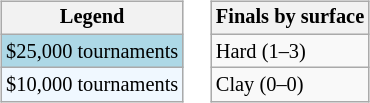<table>
<tr valign=top>
<td><br><table class=wikitable style="font-size:85%">
<tr>
<th>Legend</th>
</tr>
<tr style="background:lightblue;">
<td>$25,000 tournaments</td>
</tr>
<tr style="background:#f0f8ff;">
<td>$10,000 tournaments</td>
</tr>
</table>
</td>
<td><br><table class=wikitable style="font-size:85%">
<tr>
<th>Finals by surface</th>
</tr>
<tr>
<td>Hard (1–3)</td>
</tr>
<tr>
<td>Clay (0–0)</td>
</tr>
</table>
</td>
</tr>
</table>
